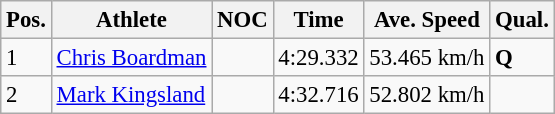<table class="wikitable" style="font-size:95%;">
<tr>
<th>Pos.</th>
<th>Athlete</th>
<th>NOC</th>
<th>Time</th>
<th>Ave. Speed</th>
<th>Qual.</th>
</tr>
<tr>
<td>1</td>
<td><a href='#'>Chris Boardman</a></td>
<td></td>
<td>4:29.332</td>
<td>53.465 km/h</td>
<td><strong>Q</strong></td>
</tr>
<tr>
<td>2</td>
<td><a href='#'>Mark Kingsland</a></td>
<td></td>
<td>4:32.716</td>
<td>52.802 km/h</td>
<td></td>
</tr>
</table>
